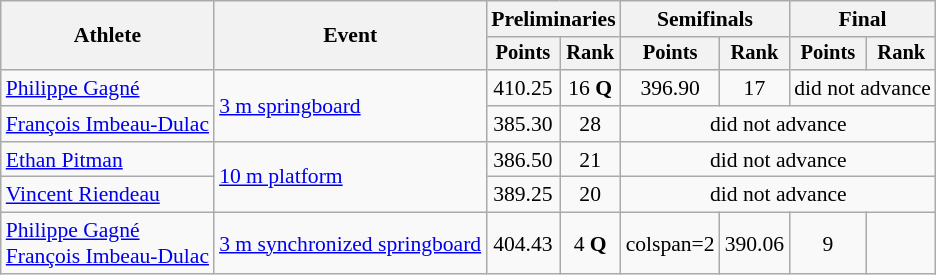<table class=wikitable style="font-size:90%;">
<tr>
<th rowspan="2">Athlete</th>
<th rowspan="2">Event</th>
<th colspan="2">Preliminaries</th>
<th colspan="2">Semifinals</th>
<th colspan="2">Final</th>
</tr>
<tr style="font-size:95%">
<th>Points</th>
<th>Rank</th>
<th>Points</th>
<th>Rank</th>
<th>Points</th>
<th>Rank</th>
</tr>
<tr align=center>
<td align=left><a href='#'>Philippe Gagné</a></td>
<td align=left rowspan=2><a href='#'>3 m springboard</a></td>
<td>410.25</td>
<td>16 <strong>Q</strong></td>
<td>396.90</td>
<td>17</td>
<td colspan=2>did not advance</td>
</tr>
<tr align=center>
<td align=left><a href='#'>François Imbeau-Dulac</a></td>
<td>385.30</td>
<td>28</td>
<td colspan=4>did not advance</td>
</tr>
<tr align=center>
<td align=left><a href='#'>Ethan Pitman</a></td>
<td align=left rowspan=2><a href='#'>10 m platform</a></td>
<td>386.50</td>
<td>21</td>
<td colspan=4>did not advance</td>
</tr>
<tr align=center>
<td align=left><a href='#'>Vincent Riendeau</a></td>
<td>389.25</td>
<td>20</td>
<td colspan=4>did not advance</td>
</tr>
<tr align=center>
<td align=left><a href='#'>Philippe Gagné</a><br><a href='#'>François Imbeau-Dulac</a></td>
<td align=left><a href='#'>3 m synchronized springboard</a></td>
<td>404.43</td>
<td>4 <strong>Q</strong></td>
<td>colspan=2 </td>
<td>390.06</td>
<td>9</td>
</tr>
</table>
